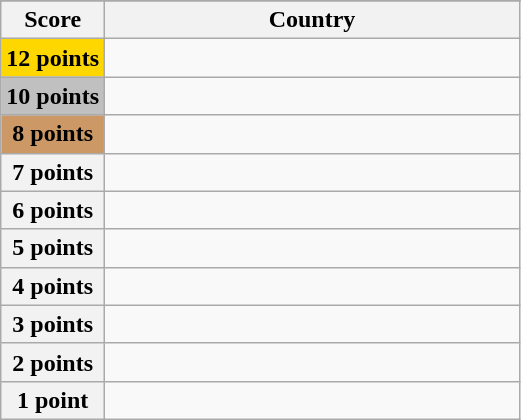<table class="wikitable">
<tr>
</tr>
<tr>
<th scope="col" width="20%">Score</th>
<th scope="col">Country</th>
</tr>
<tr>
<th scope="row" style="background:gold">12 points</th>
<td></td>
</tr>
<tr>
<th scope="row" style="background:silver">10 points</th>
<td></td>
</tr>
<tr>
<th scope="row" style="background:#CC9966">8 points</th>
<td></td>
</tr>
<tr>
<th scope="row">7 points</th>
<td></td>
</tr>
<tr>
<th scope="row">6 points</th>
<td></td>
</tr>
<tr>
<th scope="row">5 points</th>
<td></td>
</tr>
<tr>
<th scope="row">4 points</th>
<td></td>
</tr>
<tr>
<th scope="row">3 points</th>
<td></td>
</tr>
<tr>
<th scope="row">2 points</th>
<td></td>
</tr>
<tr>
<th scope="row">1 point</th>
<td></td>
</tr>
</table>
